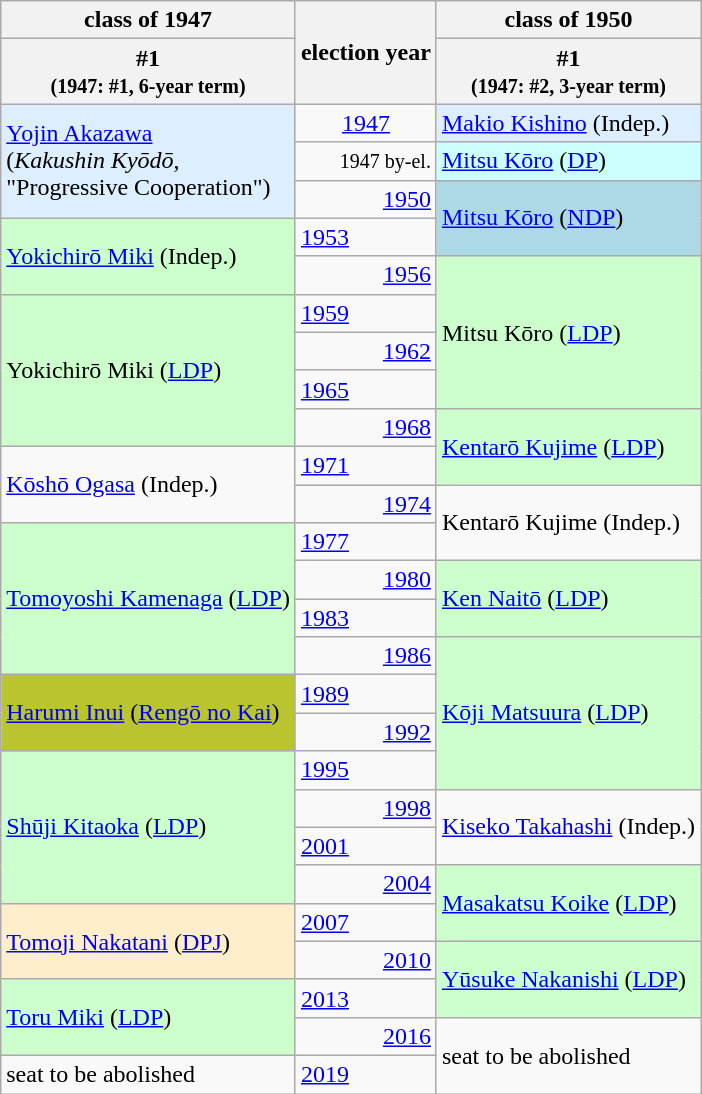<table class="wikitable" border="1">
<tr>
<th>class of 1947</th>
<th rowspan="2">election year</th>
<th>class of 1950</th>
</tr>
<tr>
<th>#1<br><small>(1947: #1, 6-year term)</small></th>
<th>#1<br><small>(1947: #2, 3-year term)</small></th>
</tr>
<tr>
<td rowspan="3" bgcolor="#DDEEFF"><a href='#'>Yojin Akazawa</a><br>(<em>Kakushin Kyōdō</em>,<br>"Progressive Cooperation")</td>
<td align="center"><a href='#'>1947</a></td>
<td bgcolor="#DDEEFF"><a href='#'>Makio Kishino</a> (Indep.)</td>
</tr>
<tr>
<td align="right"><small>1947 by-el.</small></td>
<td bgcolor="#CCFFFF"><a href='#'>Mitsu Kōro</a> (<a href='#'>DP</a>)</td>
</tr>
<tr>
<td align="right"><a href='#'>1950</a></td>
<td rowspan=2 bgcolor=lightblue><a href='#'>Mitsu Kōro</a> (<a href='#'>NDP</a>)</td>
</tr>
<tr>
<td rowspan="2" bgcolor="#CCFFCC"><a href='#'>Yokichirō Miki</a> (Indep.)</td>
<td align="left"><a href='#'>1953</a></td>
</tr>
<tr>
<td align="right"><a href='#'>1956</a></td>
<td rowspan="4" bgcolor="#CCFFCC">Mitsu Kōro (<a href='#'>LDP</a>)</td>
</tr>
<tr>
<td rowspan="4" bgcolor="#CCFFCC">Yokichirō Miki (<a href='#'>LDP</a>)</td>
<td align="left"><a href='#'>1959</a></td>
</tr>
<tr>
<td align="right"><a href='#'>1962</a></td>
</tr>
<tr>
<td align="left"><a href='#'>1965</a></td>
</tr>
<tr>
<td align="right"><a href='#'>1968</a></td>
<td rowspan="2" bgcolor="#CCFFCC"><a href='#'>Kentarō Kujime</a> (<a href='#'>LDP</a>)</td>
</tr>
<tr>
<td rowspan="2"><a href='#'>Kōshō Ogasa</a> (Indep.)</td>
<td align="left"><a href='#'>1971</a></td>
</tr>
<tr>
<td align="right"><a href='#'>1974</a></td>
<td rowspan="2">Kentarō Kujime (Indep.)</td>
</tr>
<tr>
<td rowspan="4"  bgcolor="#CCFFCC"><a href='#'>Tomoyoshi Kamenaga</a> (<a href='#'>LDP</a>)</td>
<td align="left"><a href='#'>1977</a></td>
</tr>
<tr>
<td align="right"><a href='#'>1980</a></td>
<td rowspan="2"  bgcolor="#CCFFCC"><a href='#'>Ken Naitō</a> (<a href='#'>LDP</a>)</td>
</tr>
<tr>
<td align="left"><a href='#'>1983</a></td>
</tr>
<tr>
<td align="right"><a href='#'>1986</a></td>
<td rowspan="4"  bgcolor="#CCFFCC"><a href='#'>Kōji Matsuura</a> (<a href='#'>LDP</a>)</td>
</tr>
<tr>
<td rowspan="2" bgcolor="#B9C42F"><a href='#'>Harumi Inui</a> (<a href='#'>Rengō no Kai</a>)</td>
<td align="left"><a href='#'>1989</a></td>
</tr>
<tr>
<td align="right"><a href='#'>1992</a></td>
</tr>
<tr>
<td rowspan="4"  bgcolor="#CCFFCC"><a href='#'>Shūji Kitaoka</a> (<a href='#'>LDP</a>)</td>
<td align="left"><a href='#'>1995</a></td>
</tr>
<tr>
<td align="right"><a href='#'>1998</a></td>
<td rowspan="2"><a href='#'>Kiseko Takahashi</a> (Indep.)</td>
</tr>
<tr>
<td align="left"><a href='#'>2001</a></td>
</tr>
<tr>
<td align="right"><a href='#'>2004</a></td>
<td rowspan="2" bgcolor="#CCFFCC"><a href='#'>Masakatsu Koike</a> (<a href='#'>LDP</a>)</td>
</tr>
<tr>
<td rowspan="2" bgcolor="#FFEECC"><a href='#'>Tomoji Nakatani</a> (<a href='#'>DPJ</a>)</td>
<td align="left"><a href='#'>2007</a></td>
</tr>
<tr>
<td align="right"><a href='#'>2010</a></td>
<td rowspan="2" bgcolor="#CCFFCC"><a href='#'>Yūsuke Nakanishi</a> (<a href='#'>LDP</a>)</td>
</tr>
<tr>
<td rowspan="2" bgcolor="#CCFFCC"><a href='#'>Toru Miki</a> (<a href='#'>LDP</a>)</td>
<td align="left"><a href='#'>2013</a></td>
</tr>
<tr>
<td align="right"><a href='#'>2016</a></td>
<td rowspan="2">seat to be abolished</td>
</tr>
<tr>
<td>seat to be abolished</td>
<td align="left"><a href='#'>2019</a></td>
</tr>
</table>
